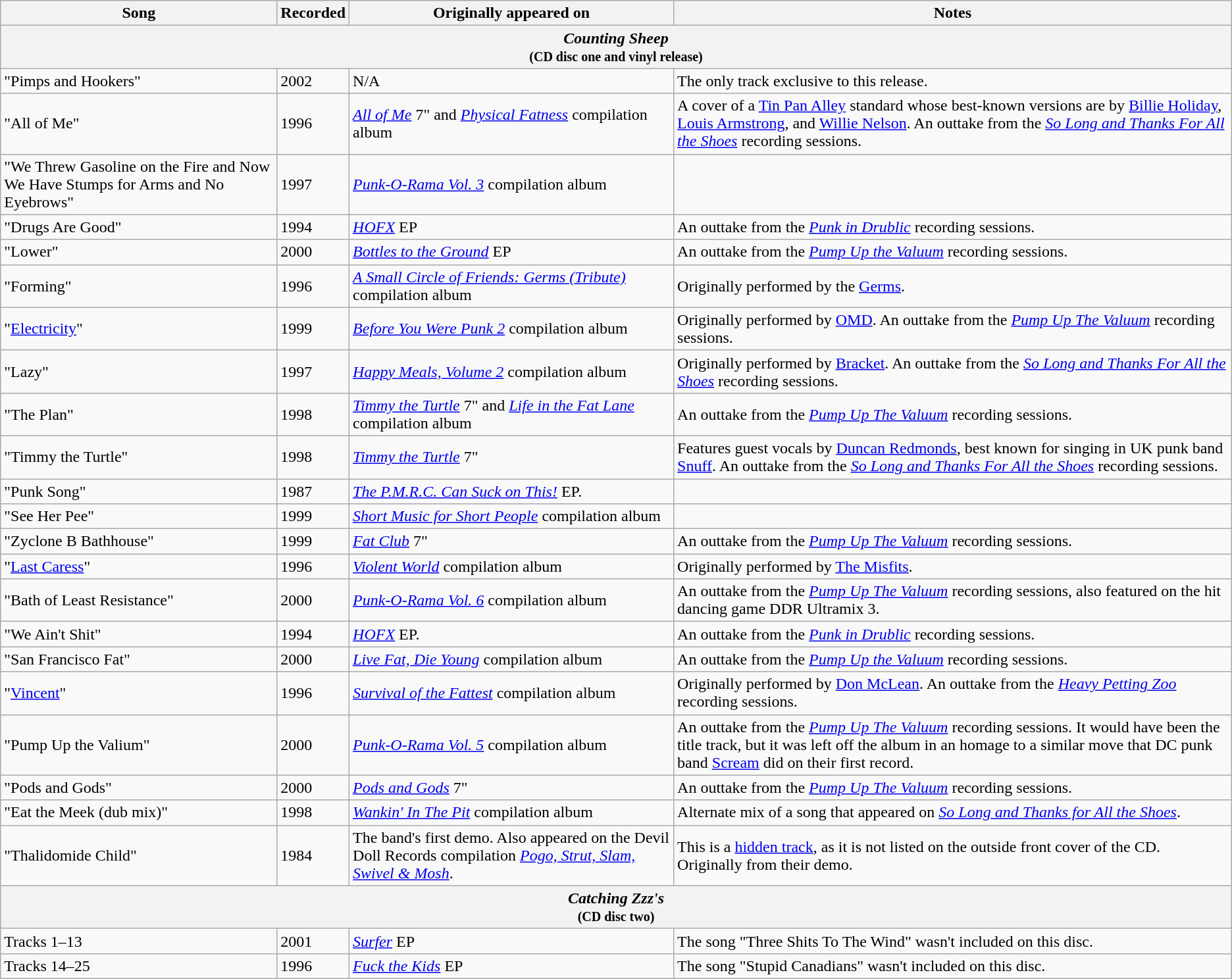<table class="wikitable">
<tr>
<th>Song</th>
<th>Recorded</th>
<th>Originally appeared on</th>
<th>Notes</th>
</tr>
<tr>
<th colspan=4><em>Counting Sheep</em> <br> <small>(CD disc one and vinyl release)</small></th>
</tr>
<tr>
<td>"Pimps and Hookers"</td>
<td>2002</td>
<td>N/A</td>
<td>The only track exclusive to this release.</td>
</tr>
<tr>
<td>"All of Me"</td>
<td>1996</td>
<td><em><a href='#'>All of Me</a></em> 7" and <em><a href='#'>Physical Fatness</a></em> compilation album</td>
<td>A cover of a <a href='#'>Tin Pan Alley</a> standard whose best-known versions are by <a href='#'>Billie Holiday</a>, <a href='#'>Louis Armstrong</a>, and <a href='#'>Willie Nelson</a>. An outtake from the <em><a href='#'>So Long and Thanks For All the Shoes</a></em> recording sessions.</td>
</tr>
<tr>
<td>"We Threw Gasoline on the Fire and Now We Have Stumps for Arms and No Eyebrows"</td>
<td>1997</td>
<td><em><a href='#'>Punk-O-Rama Vol. 3</a></em> compilation album</td>
<td></td>
</tr>
<tr>
<td>"Drugs Are Good"</td>
<td>1994</td>
<td><em><a href='#'>HOFX</a></em> EP</td>
<td>An outtake from the <em><a href='#'>Punk in Drublic</a></em> recording sessions.</td>
</tr>
<tr>
<td>"Lower"</td>
<td>2000</td>
<td><em><a href='#'>Bottles to the Ground</a></em> EP</td>
<td>An outtake from the <em><a href='#'>Pump Up the Valuum</a></em> recording sessions.</td>
</tr>
<tr>
<td>"Forming"</td>
<td>1996</td>
<td><em><a href='#'>A Small Circle of Friends: Germs (Tribute)</a></em> compilation album</td>
<td>Originally performed by the <a href='#'>Germs</a>.</td>
</tr>
<tr>
<td>"<a href='#'>Electricity</a>"</td>
<td>1999</td>
<td><em><a href='#'>Before You Were Punk 2</a></em> compilation album</td>
<td>Originally performed by <a href='#'>OMD</a>. An outtake from the <em><a href='#'>Pump Up The Valuum</a></em> recording sessions.</td>
</tr>
<tr>
<td>"Lazy"</td>
<td>1997</td>
<td><em><a href='#'>Happy Meals, Volume 2</a></em> compilation album</td>
<td>Originally performed by <a href='#'>Bracket</a>. An outtake from the <em><a href='#'>So Long and Thanks For All the Shoes</a></em> recording sessions.</td>
</tr>
<tr>
<td>"The Plan"</td>
<td>1998</td>
<td><em><a href='#'>Timmy the Turtle</a></em> 7" and <em><a href='#'>Life in the Fat Lane</a></em> compilation album</td>
<td>An outtake from the <em><a href='#'>Pump Up The Valuum</a></em> recording sessions.</td>
</tr>
<tr>
<td>"Timmy the Turtle"</td>
<td>1998</td>
<td><em><a href='#'>Timmy the Turtle</a></em> 7"</td>
<td>Features guest vocals by <a href='#'>Duncan Redmonds</a>, best known for singing in UK punk band <a href='#'>Snuff</a>. An outtake from the <em><a href='#'>So Long and Thanks For All the Shoes</a></em> recording sessions.</td>
</tr>
<tr>
<td>"Punk Song"</td>
<td>1987</td>
<td><em><a href='#'>The P.M.R.C. Can Suck on This!</a></em> EP.</td>
<td></td>
</tr>
<tr>
<td>"See Her Pee"</td>
<td>1999</td>
<td><em><a href='#'>Short Music for Short People</a></em> compilation album</td>
<td></td>
</tr>
<tr>
<td>"Zyclone B Bathhouse"</td>
<td>1999</td>
<td><em><a href='#'>Fat Club</a></em> 7"</td>
<td>An outtake from the <em><a href='#'>Pump Up The Valuum</a></em> recording sessions.</td>
</tr>
<tr>
<td>"<a href='#'>Last Caress</a>"</td>
<td>1996</td>
<td><em><a href='#'>Violent World</a></em> compilation album</td>
<td>Originally performed by <a href='#'>The Misfits</a>.</td>
</tr>
<tr>
<td>"Bath of Least Resistance"</td>
<td>2000</td>
<td><em><a href='#'>Punk-O-Rama Vol. 6</a></em> compilation album</td>
<td>An outtake from the <em><a href='#'>Pump Up The Valuum</a></em> recording sessions, also featured on the hit dancing game DDR Ultramix 3.</td>
</tr>
<tr>
<td>"We Ain't Shit"</td>
<td>1994</td>
<td><em><a href='#'>HOFX</a></em> EP.</td>
<td>An outtake from the <em><a href='#'>Punk in Drublic</a></em> recording sessions.</td>
</tr>
<tr>
<td>"San Francisco Fat"</td>
<td>2000</td>
<td><em><a href='#'>Live Fat, Die Young</a></em> compilation album</td>
<td>An outtake from the <em><a href='#'>Pump Up the Valuum</a></em> recording sessions.</td>
</tr>
<tr>
<td>"<a href='#'>Vincent</a>"</td>
<td>1996</td>
<td><em><a href='#'>Survival of the Fattest</a></em> compilation album</td>
<td>Originally performed by <a href='#'>Don McLean</a>. An outtake from the <em><a href='#'>Heavy Petting Zoo</a></em> recording sessions.</td>
</tr>
<tr>
<td>"Pump Up the Valium"</td>
<td>2000</td>
<td><em><a href='#'>Punk-O-Rama Vol. 5</a></em> compilation album</td>
<td>An outtake from the <em><a href='#'>Pump Up The Valuum</a></em> recording sessions. It would have been the title track, but it was left off the album in an homage to a similar move that DC punk band <a href='#'>Scream</a> did on their first record.</td>
</tr>
<tr>
<td>"Pods and Gods"</td>
<td>2000</td>
<td><em><a href='#'>Pods and Gods</a></em> 7"</td>
<td>An outtake from the <em><a href='#'>Pump Up The Valuum</a></em> recording sessions.</td>
</tr>
<tr>
<td>"Eat the Meek (dub mix)"</td>
<td>1998</td>
<td><em><a href='#'>Wankin' In The Pit</a></em> compilation album</td>
<td>Alternate mix of a song that appeared on <em><a href='#'>So Long and Thanks for All the Shoes</a></em>.</td>
</tr>
<tr>
<td>"Thalidomide Child"</td>
<td>1984</td>
<td>The band's first demo. Also appeared on the Devil Doll Records compilation <em><a href='#'>Pogo, Strut, Slam, Swivel & Mosh</a></em>.</td>
<td>This is a <a href='#'>hidden track</a>, as it is not listed on the outside front cover of the CD. Originally from their demo.</td>
</tr>
<tr>
<th colspan=4><em>Catching Zzz's</em> <br> <small>(CD disc two)</small></th>
</tr>
<tr>
<td>Tracks 1–13</td>
<td>2001</td>
<td><em><a href='#'>Surfer</a></em> EP</td>
<td>The song "Three Shits To The Wind" wasn't included on this disc.</td>
</tr>
<tr>
<td>Tracks 14–25</td>
<td>1996</td>
<td><em><a href='#'>Fuck the Kids</a></em> EP</td>
<td>The song "Stupid Canadians" wasn't included on this disc.</td>
</tr>
</table>
